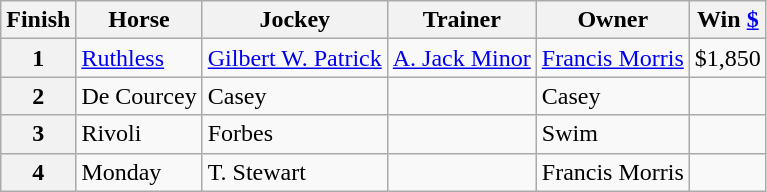<table class="wikitable sortable">
<tr>
<th>Finish</th>
<th>Horse</th>
<th>Jockey</th>
<th>Trainer</th>
<th>Owner</th>
<th>Win <a href='#'>$</a></th>
</tr>
<tr>
<th>1</th>
<td><a href='#'>Ruthless</a></td>
<td><a href='#'>Gilbert W. Patrick</a></td>
<td><a href='#'>A. Jack Minor</a></td>
<td><a href='#'>Francis Morris</a></td>
<td>$1,850</td>
</tr>
<tr>
<th>2</th>
<td>De Courcey</td>
<td>Casey</td>
<td></td>
<td>Casey</td>
<td></td>
</tr>
<tr>
<th>3</th>
<td>Rivoli</td>
<td>Forbes</td>
<td></td>
<td>Swim</td>
<td></td>
</tr>
<tr>
<th>4</th>
<td>Monday</td>
<td>T. Stewart</td>
<td></td>
<td>Francis Morris</td>
<td></td>
</tr>
</table>
